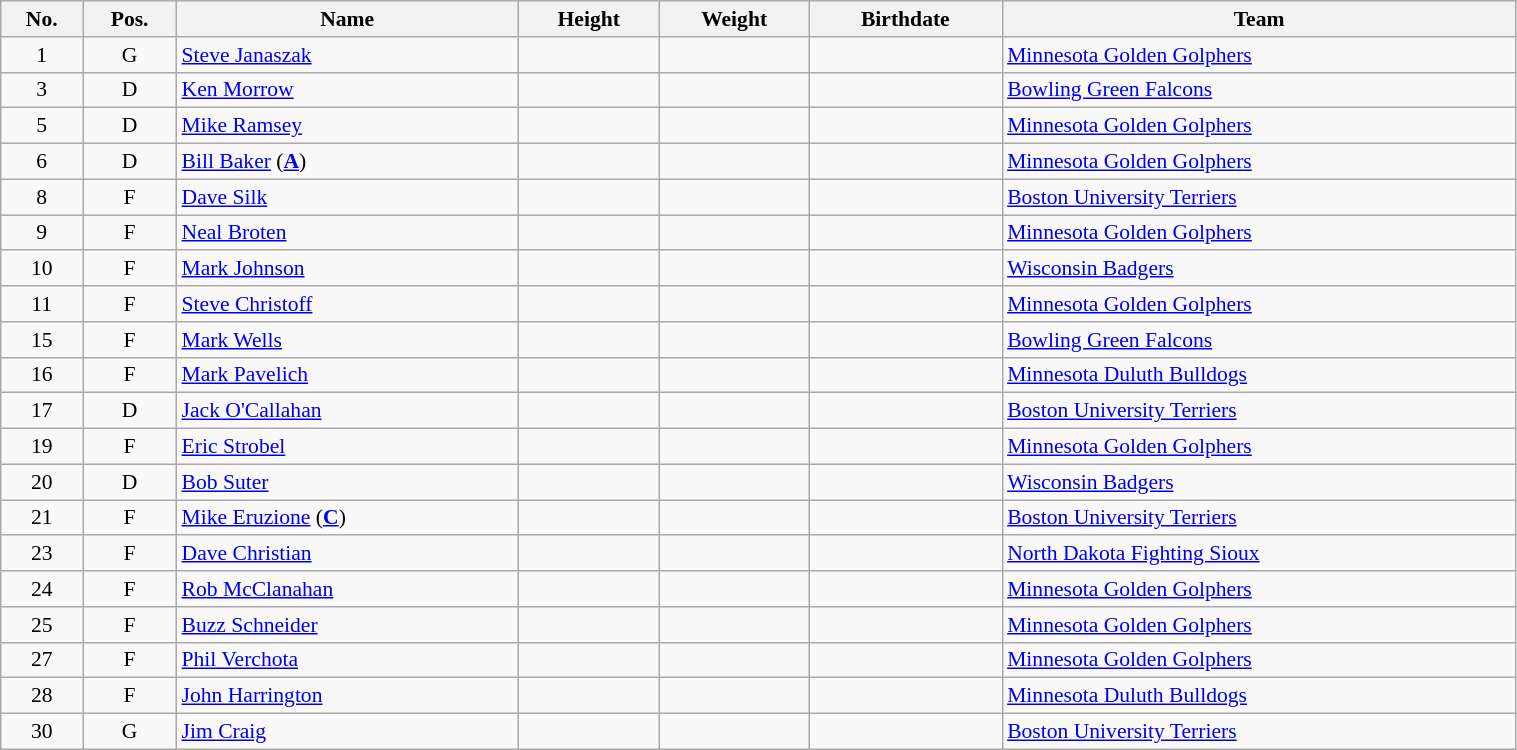<table class="wikitable sortable" width="80%" style="font-size: 90%; text-align: center;">
<tr>
<th>No.</th>
<th>Pos.</th>
<th>Name</th>
<th>Height</th>
<th>Weight</th>
<th>Birthdate</th>
<th>Team</th>
</tr>
<tr>
<td>1</td>
<td>G</td>
<td style="text-align:left;"><a href='#'>Steve Janaszak</a></td>
<td></td>
<td></td>
<td style="text-align:right;"></td>
<td style="text-align:left;"> <a href='#'>Minnesota Golden Golphers</a></td>
</tr>
<tr>
<td>3</td>
<td>D</td>
<td style="text-align:left;"><a href='#'>Ken Morrow</a></td>
<td></td>
<td></td>
<td style="text-align:right;"></td>
<td style="text-align:left;"> <a href='#'>Bowling Green Falcons</a></td>
</tr>
<tr>
<td>5</td>
<td>D</td>
<td style="text-align:left;"><a href='#'>Mike Ramsey</a></td>
<td></td>
<td></td>
<td style="text-align:right;"></td>
<td style="text-align:left;"> <a href='#'>Minnesota Golden Golphers</a></td>
</tr>
<tr>
<td>6</td>
<td>D</td>
<td style="text-align:left;"><a href='#'>Bill Baker</a> (<strong><a href='#'>A</a></strong>)</td>
<td></td>
<td></td>
<td style="text-align:right;"></td>
<td style="text-align:left;"> <a href='#'>Minnesota Golden Golphers</a></td>
</tr>
<tr>
<td>8</td>
<td>F</td>
<td style="text-align:left;"><a href='#'>Dave Silk</a></td>
<td></td>
<td></td>
<td style="text-align:right;"></td>
<td style="text-align:left;"> <a href='#'>Boston University Terriers</a></td>
</tr>
<tr>
<td>9</td>
<td>F</td>
<td style="text-align:left;"><a href='#'>Neal Broten</a></td>
<td></td>
<td></td>
<td style="text-align:right;"></td>
<td style="text-align:left;"> <a href='#'>Minnesota Golden Golphers</a></td>
</tr>
<tr>
<td>10</td>
<td>F</td>
<td style="text-align:left;"><a href='#'>Mark Johnson</a></td>
<td></td>
<td></td>
<td style="text-align:right;"></td>
<td style="text-align:left;"> <a href='#'>Wisconsin Badgers</a></td>
</tr>
<tr>
<td>11</td>
<td>F</td>
<td style="text-align:left;"><a href='#'>Steve Christoff</a></td>
<td></td>
<td></td>
<td style="text-align:right;"></td>
<td style="text-align:left;"> <a href='#'>Minnesota Golden Golphers</a></td>
</tr>
<tr>
<td>15</td>
<td>F</td>
<td style="text-align:left;"><a href='#'>Mark Wells</a></td>
<td></td>
<td></td>
<td style="text-align:right;"></td>
<td style="text-align:left;"> <a href='#'>Bowling Green Falcons</a></td>
</tr>
<tr>
<td>16</td>
<td>F</td>
<td style="text-align:left;"><a href='#'>Mark Pavelich</a></td>
<td></td>
<td></td>
<td style="text-align:right;"></td>
<td style="text-align:left;"> <a href='#'>Minnesota Duluth Bulldogs</a></td>
</tr>
<tr>
<td>17</td>
<td>D</td>
<td style="text-align:left;"><a href='#'>Jack O'Callahan</a></td>
<td></td>
<td></td>
<td style="text-align:right;"></td>
<td style="text-align:left;"> <a href='#'>Boston University Terriers</a></td>
</tr>
<tr>
<td>19</td>
<td>F</td>
<td style="text-align:left;"><a href='#'>Eric Strobel</a></td>
<td></td>
<td></td>
<td style="text-align:right;"></td>
<td style="text-align:left;"> <a href='#'>Minnesota Golden Golphers</a></td>
</tr>
<tr>
<td>20</td>
<td>D</td>
<td style="text-align:left;"><a href='#'>Bob Suter</a></td>
<td></td>
<td></td>
<td style="text-align:right;"></td>
<td style="text-align:left;"> <a href='#'>Wisconsin Badgers</a></td>
</tr>
<tr>
<td>21</td>
<td>F</td>
<td style="text-align:left;"><a href='#'>Mike Eruzione</a> (<strong><a href='#'>C</a></strong>)</td>
<td></td>
<td></td>
<td style="text-align:right;"></td>
<td style="text-align:left;"> <a href='#'>Boston University Terriers</a></td>
</tr>
<tr>
<td>23</td>
<td>F</td>
<td style="text-align:left;"><a href='#'>Dave Christian</a></td>
<td></td>
<td></td>
<td style="text-align:right;"></td>
<td style="text-align:left;"> <a href='#'>North Dakota Fighting Sioux</a></td>
</tr>
<tr>
<td>24</td>
<td>F</td>
<td style="text-align:left;"><a href='#'>Rob McClanahan</a></td>
<td></td>
<td></td>
<td style="text-align:right;"></td>
<td style="text-align:left;"> <a href='#'>Minnesota Golden Golphers</a></td>
</tr>
<tr>
<td>25</td>
<td>F</td>
<td style="text-align:left;"><a href='#'>Buzz Schneider</a></td>
<td></td>
<td></td>
<td style="text-align:right;"></td>
<td style="text-align:left;"> <a href='#'>Minnesota Golden Golphers</a></td>
</tr>
<tr>
<td>27</td>
<td>F</td>
<td style="text-align:left;"><a href='#'>Phil Verchota</a></td>
<td></td>
<td></td>
<td style="text-align:right;"></td>
<td style="text-align:left;"> <a href='#'>Minnesota Golden Golphers</a></td>
</tr>
<tr>
<td>28</td>
<td>F</td>
<td style="text-align:left;"><a href='#'>John Harrington</a></td>
<td></td>
<td></td>
<td style="text-align:right;"></td>
<td style="text-align:left;"> <a href='#'>Minnesota Duluth Bulldogs</a></td>
</tr>
<tr>
<td>30</td>
<td>G</td>
<td style="text-align:left;"><a href='#'>Jim Craig</a></td>
<td></td>
<td></td>
<td style="text-align:right;"></td>
<td style="text-align:left;"> <a href='#'>Boston University Terriers</a></td>
</tr>
</table>
